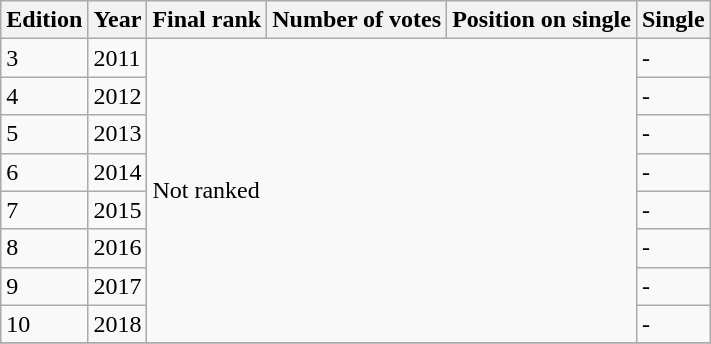<table class="wikitable sortable">
<tr>
<th>Edition</th>
<th>Year</th>
<th>Final rank</th>
<th>Number of votes</th>
<th>Position on single</th>
<th>Single</th>
</tr>
<tr>
<td>3</td>
<td>2011</td>
<td colspan="3" rowspan="8">Not ranked</td>
<td>-</td>
</tr>
<tr>
<td>4</td>
<td>2012</td>
<td>-</td>
</tr>
<tr>
<td>5</td>
<td>2013</td>
<td>-</td>
</tr>
<tr>
<td>6</td>
<td>2014</td>
<td>-</td>
</tr>
<tr>
<td>7</td>
<td>2015</td>
<td>-</td>
</tr>
<tr>
<td>8</td>
<td>2016</td>
<td>-</td>
</tr>
<tr>
<td>9</td>
<td>2017</td>
<td>-</td>
</tr>
<tr>
<td>10</td>
<td>2018</td>
<td>-</td>
</tr>
<tr>
</tr>
</table>
